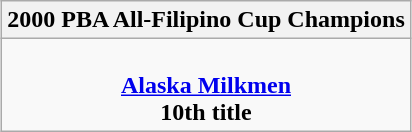<table class=wikitable style="text-align:center; margin:auto">
<tr>
<th>2000 PBA All-Filipino Cup Champions</th>
</tr>
<tr>
<td><br> <strong><a href='#'>Alaska Milkmen</a></strong> <br> <strong>10th title</strong></td>
</tr>
</table>
